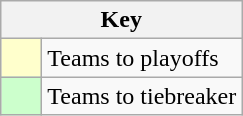<table class="wikitable" style="text-align: center;">
<tr>
<th colspan=2>Key</th>
</tr>
<tr>
<td style="background:#ffffcc; width:20px;"></td>
<td align=left>Teams to playoffs</td>
</tr>
<tr>
<td style="background:#ccffcc; width:20px;"></td>
<td align=left>Teams to tiebreaker</td>
</tr>
</table>
